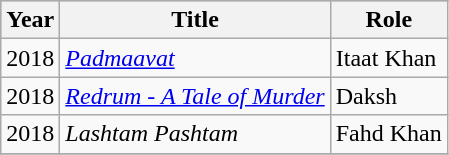<table class="wikitable">
<tr style="background:#b0c4de; text-align:center;">
<th>Year</th>
<th>Title</th>
<th>Role</th>
</tr>
<tr>
<td>2018</td>
<td><em><a href='#'>Padmaavat</a></em></td>
<td>Itaat Khan</td>
</tr>
<tr>
<td>2018</td>
<td><em><a href='#'>Redrum - A Tale of Murder</a></em></td>
<td>Daksh</td>
</tr>
<tr>
<td>2018</td>
<td><em>Lashtam Pashtam</em></td>
<td>Fahd Khan</td>
</tr>
<tr>
</tr>
</table>
